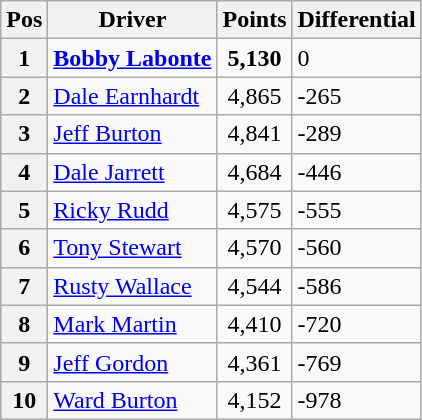<table class="wikitable">
<tr>
<th>Pos</th>
<th>Driver</th>
<th>Points</th>
<th>Differential</th>
</tr>
<tr>
<th>1 </th>
<td><strong><a href='#'>Bobby Labonte</a></strong></td>
<td style="text-align:center;"><strong>5,130</strong></td>
<td>0</td>
</tr>
<tr>
<th>2 </th>
<td><a href='#'>Dale Earnhardt</a></td>
<td style="text-align:center;">4,865</td>
<td>-265</td>
</tr>
<tr>
<th>3 </th>
<td><a href='#'>Jeff Burton</a></td>
<td style="text-align:center;">4,841</td>
<td>-289</td>
</tr>
<tr>
<th>4 </th>
<td><a href='#'>Dale Jarrett</a></td>
<td style="text-align:center;">4,684</td>
<td>-446</td>
</tr>
<tr>
<th>5 </th>
<td><a href='#'>Ricky Rudd</a></td>
<td style="text-align:center;">4,575</td>
<td>-555</td>
</tr>
<tr>
<th>6 </th>
<td><a href='#'>Tony Stewart</a></td>
<td style="text-align:center;">4,570</td>
<td>-560</td>
</tr>
<tr>
<th>7 </th>
<td><a href='#'>Rusty Wallace</a></td>
<td style="text-align:center;">4,544</td>
<td>-586</td>
</tr>
<tr>
<th>8 </th>
<td><a href='#'>Mark Martin</a></td>
<td style="text-align:center;">4,410</td>
<td>-720</td>
</tr>
<tr>
<th>9 </th>
<td><a href='#'>Jeff Gordon</a></td>
<td style="text-align:center;">4,361</td>
<td>-769</td>
</tr>
<tr>
<th>10 </th>
<td><a href='#'>Ward Burton</a></td>
<td style="text-align:center;">4,152</td>
<td>-978</td>
</tr>
</table>
